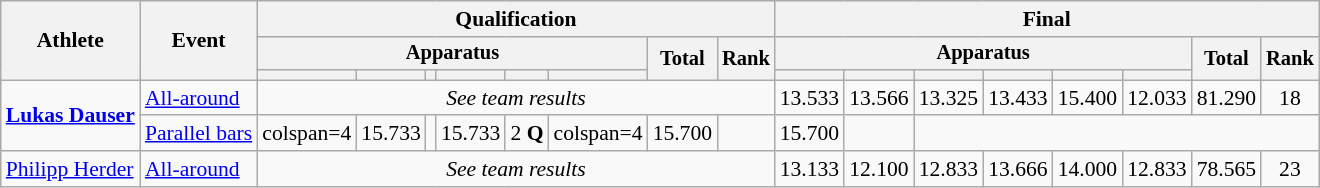<table class=wikitable style="font-size:90%; text-align:center">
<tr>
<th rowspan=3>Athlete</th>
<th rowspan=3>Event</th>
<th colspan =8>Qualification</th>
<th colspan =8>Final</th>
</tr>
<tr style=font-size:95%>
<th colspan=6>Apparatus</th>
<th rowspan=2>Total</th>
<th rowspan=2>Rank</th>
<th colspan=6>Apparatus</th>
<th rowspan=2>Total</th>
<th rowspan=2>Rank</th>
</tr>
<tr style=font-size:95%>
<th></th>
<th></th>
<th></th>
<th></th>
<th></th>
<th></th>
<th></th>
<th></th>
<th></th>
<th></th>
<th></th>
<th></th>
</tr>
<tr>
<td align=left rowspan=2><strong><a href='#'>Lukas Dauser</a></strong></td>
<td align=left><a href='#'>All-around</a></td>
<td colspan=8><em>See team results</em></td>
<td>13.533</td>
<td>13.566</td>
<td>13.325</td>
<td>13.433</td>
<td>15.400</td>
<td>12.033</td>
<td>81.290</td>
<td>18</td>
</tr>
<tr align=center>
<td align=left><a href='#'>Parallel bars</a></td>
<td>colspan=4</td>
<td>15.733</td>
<td></td>
<td>15.733</td>
<td>2 <strong>Q</strong></td>
<td>colspan=4</td>
<td>15.700</td>
<td></td>
<td>15.700</td>
<td></td>
</tr>
<tr align=center>
<td align=left><a href='#'>Philipp Herder</a></td>
<td align=left><a href='#'>All-around</a></td>
<td colspan=8><em>See team results</em></td>
<td>13.133</td>
<td>12.100</td>
<td>12.833</td>
<td>13.666</td>
<td>14.000</td>
<td>12.833</td>
<td>78.565</td>
<td>23</td>
</tr>
</table>
